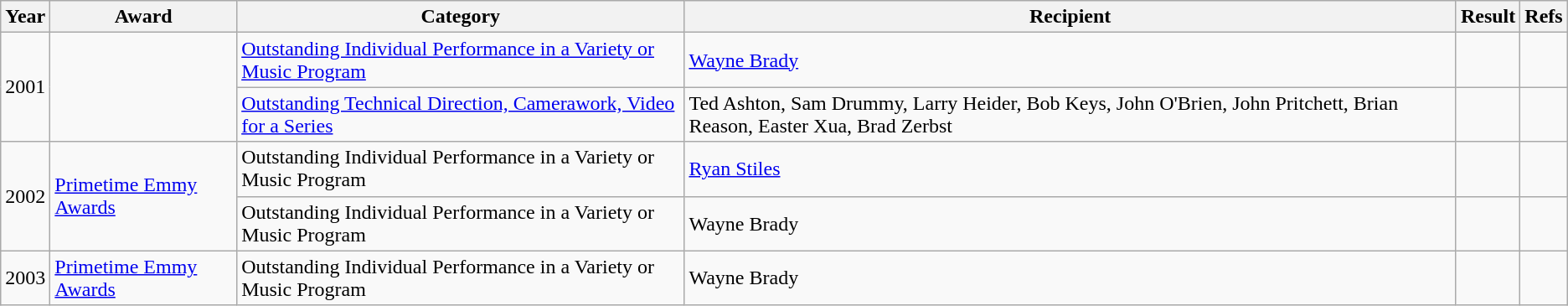<table class="wikitable">
<tr>
<th>Year</th>
<th>Award</th>
<th>Category</th>
<th>Recipient</th>
<th>Result</th>
<th>Refs</th>
</tr>
<tr>
<td rowspan="2">2001</td>
<td rowspan="2"></td>
<td><a href='#'>Outstanding Individual Performance in a Variety or Music Program</a></td>
<td><a href='#'>Wayne Brady</a></td>
<td></td>
<td style="text-align:center;"></td>
</tr>
<tr>
<td><a href='#'>Outstanding Technical Direction, Camerawork, Video for a Series</a></td>
<td>Ted Ashton, Sam Drummy, Larry Heider, Bob Keys, John O'Brien, John Pritchett, Brian Reason, Easter Xua, Brad Zerbst</td>
<td></td>
<td style="text-align:center;"></td>
</tr>
<tr>
<td rowspan="2">2002</td>
<td rowspan="2"><a href='#'>Primetime Emmy Awards</a></td>
<td>Outstanding Individual Performance in a Variety or Music Program</td>
<td><a href='#'>Ryan Stiles</a></td>
<td></td>
<td style="text-align:center;"></td>
</tr>
<tr>
<td>Outstanding Individual Performance in a Variety or Music Program</td>
<td>Wayne Brady</td>
<td></td>
<td style="text-align:center;"></td>
</tr>
<tr>
<td>2003</td>
<td><a href='#'>Primetime Emmy Awards</a></td>
<td>Outstanding Individual Performance in a Variety or Music Program</td>
<td>Wayne Brady</td>
<td></td>
<td style="text-align:center;"></td>
</tr>
</table>
